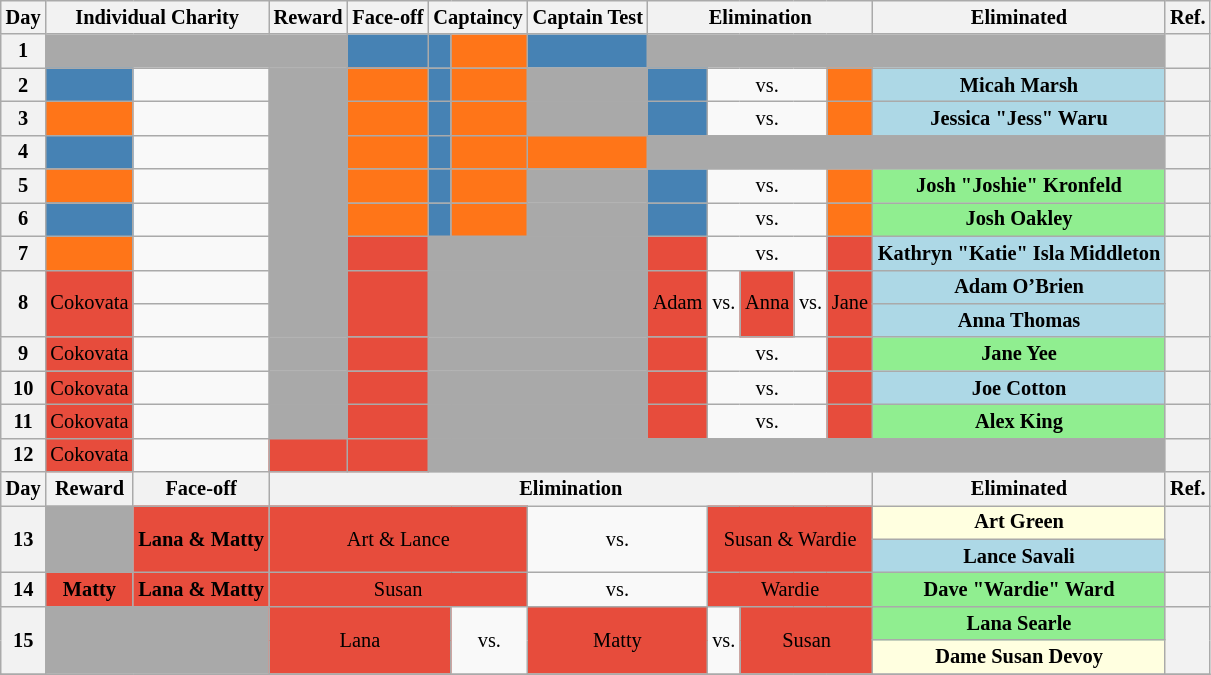<table class="wikitable" border="2" style="text-align:center; font-size: 85%">
<tr>
<th scope="col">Day</th>
<th scope="col" colspan="2">Individual Charity</th>
<th scope="col">Reward</th>
<th scope="col">Face-off</th>
<th scope="col" colspan="2">Captaincy</th>
<th scope="col">Captain Test</th>
<th scope="col" colspan="5">Elimination</th>
<th scope="col">Eliminated</th>
<th scope="col">Ref.</th>
</tr>
<tr>
<th>1</th>
<td colspan="3" style="background:darkgrey;"></td>
<td style="background:#4682B4"><strong></strong></td>
<td style="background:#4682B4"></td>
<td style="background:#FF7518"></td>
<td style="background:#4682B4"><strong></strong></td>
<td colspan="6" style="background:darkgrey;"></td>
<th></th>
</tr>
<tr>
<th>2</th>
<td style="background:#4682B4"></td>
<td><strong></strong></td>
<td rowspan="8"colspan="1" style="background:darkgrey;"></td>
<td style="background:#FF7518"><strong></strong></td>
<td style="background:#4682B4"></td>
<td style="background:#FF7518"></td>
<td rowspan="1"colspan="1" style="background:darkgrey;"></td>
<td style="background:#4682B4"><s></s><br></td>
<td colspan="3">vs.</td>
<td style="background:#FF7518"></td>
<td style="background:lightblue"><strong>Micah Marsh</strong></td>
<th></th>
</tr>
<tr>
<th>3</th>
<td style="background:#FF7518"></td>
<td><strong></strong></td>
<td style="background:#FF7518"><strong></strong></td>
<td style="background:#4682B4"></td>
<td style="background:#FF7518"></td>
<td colspan="1" style="background:darkgrey;"></td>
<td style="background:#4682B4"></td>
<td colspan="3">vs.</td>
<td style="background:#FF7518"></td>
<td style="background:lightblue"><strong>Jessica "Jess" Waru</strong></td>
<th></th>
</tr>
<tr>
<th>4</th>
<td style="background:#4682B4"></td>
<td><strong></strong></td>
<td style="background:#FF7518"><strong></strong></td>
<td style="background:#4682B4"></td>
<td style="background:#FF7518"></td>
<td style="background:#FF7518"><strong></strong></td>
<td colspan="6" style="background:darkgrey;"></td>
<th></th>
</tr>
<tr>
<th>5</th>
<td style="background:#FF7518"></td>
<td><strong></strong></td>
<td style="background:#FF7518"><strong></strong></td>
<td style="background:#4682B4"></td>
<td style="background:#FF7518"></td>
<td colspan="1" style="background:darkgrey;"></td>
<td style="background:#4682B4"></td>
<td colspan="3">vs.</td>
<td style="background:#FF7518"></td>
<td style="background:lightgreen"><strong>Josh "Joshie" Kronfeld</strong></td>
<th></th>
</tr>
<tr>
<th>6</th>
<td style="background:#4682B4"></td>
<td><strong></strong></td>
<td style="background:#FF7518"><strong></strong></td>
<td style="background:#4682B4"></td>
<td style="background:#FF7518"></td>
<td colspan="1" style="background:darkgrey;"></td>
<td style="background:#4682B4"></td>
<td colspan="3">vs.</td>
<td style="background:#FF7518"></td>
<td style="background:lightgreen"><strong>Josh Oakley</strong></td>
<th></th>
</tr>
<tr>
<th>7</th>
<td style="background:#FF7518"></td>
<td><strong></strong></td>
<td style="background:#E74C3C"><strong></strong></td>
<td colspan="3" style="background:darkgrey;"></td>
<td style="background:#E74C3C"></td>
<td colspan="3">vs.</td>
<td style="background:#E74C3C"></td>
<td style="background:lightblue"><strong>Kathryn "Katie" Isla Middleton</strong></td>
<th></th>
</tr>
<tr>
<th rowspan="2" scope="row">8</th>
<td rowspan="2" scope="row" style="background:#E74C3C;">Cokovata</td>
<td><strong></strong></td>
<td rowspan="2" scope="row" style="background:#E74C3C"><strong></strong></td>
<td rowspan="2" scope="row" scope="col" colspan="3" style="background:darkgrey;"></td>
<td rowspan="2" scope="row" scope="col" style="background:#E74C3C">Adam</td>
<td rowspan="2" scope="row" scope="col">vs.</td>
<td rowspan="2" scope="row" scope="col" style="background:#E74C3C">Anna</td>
<td rowspan="2" scope="row" scope="col">vs.</td>
<td rowspan="2" scope="row" scope="col" style="background:#E74C3C">Jane</td>
<td style="background:lightblue"><strong>Adam O’Brien</strong></td>
<th rowspan="2" scope="row"></th>
</tr>
<tr>
<td><strong></strong></td>
<td style="background:lightblue"><strong>Anna Thomas</strong></td>
</tr>
<tr>
<th>9</th>
<td style="background:#E74C3C;">Cokovata</td>
<td><strong></strong></td>
<td colspan="1" style="background:darkgrey;"></td>
<td style="background:#E74C3C"><strong></strong></td>
<td colspan="3" style="background:darkgrey;"></td>
<td style="background:#E74C3C"></td>
<td colspan="3">vs.</td>
<td style="background:#E74C3C"></td>
<td style="background:lightgreen"><strong>Jane Yee</strong></td>
<th></th>
</tr>
<tr>
<th>10</th>
<td style="background:#E74C3C;">Cokovata</td>
<td><strong></strong><br><strong></strong></td>
<td colspan="1" style="background:darkgrey;"></td>
<td style="background:#E74C3C"><strong></strong></td>
<td colspan="3" style="background:darkgrey;"></td>
<td style="background:#E74C3C"></td>
<td colspan="3">vs.</td>
<td style="background:#E74C3C"></td>
<td style="background:lightblue"><strong>Joe Cotton</strong></td>
<th></th>
</tr>
<tr>
<th>11</th>
<td style="background:#E74C3C;">Cokovata</td>
<td><strong></strong></td>
<td colspan="1" style="background:darkgrey;"></td>
<td style="background:#E74C3C"><strong></strong></td>
<td colspan="3" style="background:darkgrey;"></td>
<td style="background:#E74C3C"></td>
<td colspan="3">vs.</td>
<td style="background:#E74C3C"></td>
<td style="background:lightgreen"><strong>Alex King</strong></td>
<th></th>
</tr>
<tr>
<th>12</th>
<td style="background:#E74C3C;">Cokovata</td>
<td><strong></strong></td>
<td style="background:#E74C3C"><s><strong></strong></s><br><strong></strong></td>
<td style="background:#E74C3C"><strong></strong></td>
<td colspan="9" style="background:darkgrey;"></td>
<th></th>
</tr>
<tr>
<th scope="col">Day</th>
<th scope="col">Reward</th>
<th scope="col">Face-off</th>
<th scope="col" colspan="10">Elimination</th>
<th scope="col">Eliminated</th>
<th scope="col">Ref.</th>
</tr>
<tr>
<th rowspan="2" scope="row">13</th>
<td rowspan="2" scope="row" scope="col" style="background:darkgrey"></td>
<td rowspan="2" scope="row" scope="col" style="background:#E74C3C"><strong>Lana & Matty</strong></td>
<td rowspan="2" scope="row" scope="col" colspan="4" style="background:#E74C3C">Art & Lance</td>
<td rowspan="2" scope="row" scope="col" colspan="2">vs.</td>
<td rowspan="2" scope="row" scope="col" colspan="4" style="background:#E74C3C">Susan & Wardie</td>
<td style="background:lightyellow"><strong>Art Green</strong></td>
<th rowspan="2" scope="row"></th>
</tr>
<tr>
<td style="background:lightblue"><strong>Lance Savali</strong></td>
</tr>
<tr>
<th>14</th>
<td scope="col" style="background:#E74C3C"><strong>Matty</strong></td>
<td scope="col" style="background:#E74C3C"><strong>Lana & Matty</strong></td>
<td scope="col" colspan="4" style="background:#E74C3C">Susan</td>
<td scope="col" colspan="2">vs.</td>
<td scope="col" colspan="4" style="background:#E74C3C">Wardie</td>
<td style="background:lightgreen"><strong>Dave "Wardie" Ward</strong></td>
<th></th>
</tr>
<tr>
<th rowspan="2" scope="row">15</th>
<td rowspan="2" scope="row" scope="col" colspan="2" style="background:darkgrey"></td>
<td rowspan="2" scope="row" scope="col" colspan="3" style="background:#E74C3C">Lana</td>
<td rowspan="2" scope="row">vs.</td>
<td rowspan="2" scope="row" scope="col" colspan="2" style="background:#E74C3C">Matty</td>
<td rowspan="2" scope="row">vs.</td>
<td rowspan="2" scope="row" scope="col" colspan="3" style="background:#E74C3C">Susan</td>
<td style="background:lightgreen"><strong>Lana Searle</strong></td>
<th rowspan="2" scope="row"></th>
</tr>
<tr>
<td style="background:lightyellow"><strong>Dame Susan Devoy</strong></td>
</tr>
<tr>
</tr>
</table>
